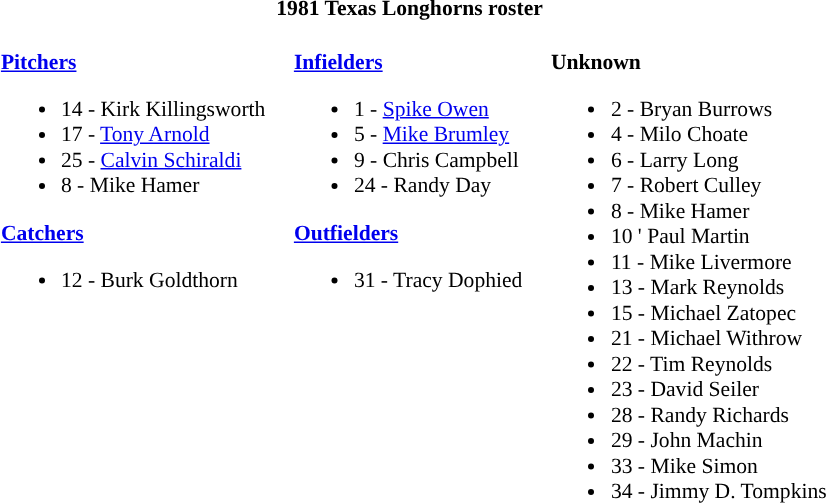<table class="toccolours" style="border-collapse:collapse; font-size:90%;">
<tr>
<th colspan=9>1981 Texas Longhorns roster</th>
</tr>
<tr>
<td width="03"> </td>
<td valign="top"><br><strong><a href='#'>Pitchers</a></strong><ul><li>14 - Kirk Killingsworth</li><li>17 - <a href='#'>Tony Arnold</a></li><li>25 - <a href='#'>Calvin Schiraldi</a></li><li>8 - Mike Hamer</li></ul><strong><a href='#'>Catchers</a></strong><ul><li>12 - Burk Goldthorn</li></ul></td>
<td width="15"> </td>
<td valign="top"><br><strong><a href='#'>Infielders</a></strong><ul><li>1 - <a href='#'>Spike Owen</a></li><li>5 - <a href='#'>Mike Brumley</a></li><li>9 - Chris Campbell</li><li>24 - Randy Day</li></ul><strong><a href='#'>Outfielders</a></strong><ul><li>31 - Tracy Dophied</li></ul></td>
<td width="15"> </td>
<td valign="top"><br><strong>Unknown</strong><ul><li>2 - Bryan Burrows</li><li>4 - Milo Choate</li><li>6 - Larry Long</li><li>7 - Robert Culley</li><li>8 - Mike Hamer</li><li>10 ' Paul Martin</li><li>11 - Mike Livermore</li><li>13 - Mark Reynolds</li><li>15 - Michael Zatopec</li><li>21 - Michael Withrow</li><li>22 - Tim Reynolds</li><li>23 - David Seiler</li><li>28 - Randy Richards</li><li>29 - John Machin</li><li>33 - Mike Simon</li><li>34 - Jimmy D. Tompkins</li></ul></td>
</tr>
</table>
